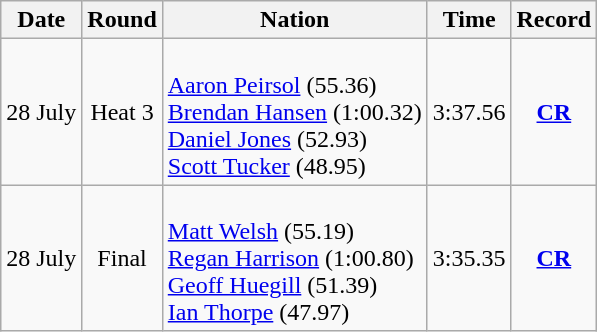<table class="wikitable" style="text-align:center">
<tr>
<th>Date</th>
<th>Round</th>
<th>Nation</th>
<th>Time</th>
<th>Record</th>
</tr>
<tr>
<td>28 July</td>
<td>Heat 3</td>
<td align="left"><br><a href='#'>Aaron Peirsol</a> (55.36)<br><a href='#'>Brendan Hansen</a> (1:00.32)<br><a href='#'>Daniel Jones</a> (52.93)<br><a href='#'>Scott Tucker</a> (48.95)</td>
<td>3:37.56</td>
<td><strong><a href='#'>CR</a></strong></td>
</tr>
<tr>
<td>28 July</td>
<td>Final</td>
<td align="left"><br><a href='#'>Matt Welsh</a> (55.19)<br><a href='#'>Regan Harrison</a> (1:00.80)<br><a href='#'>Geoff Huegill</a> (51.39)<br><a href='#'>Ian Thorpe</a> (47.97)</td>
<td>3:35.35</td>
<td><strong><a href='#'>CR</a></strong></td>
</tr>
</table>
